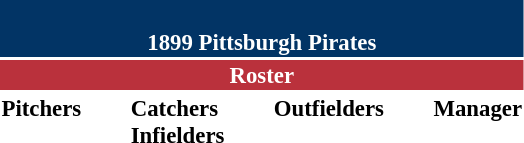<table class="toccolours" style="font-size: 95%;">
<tr>
<th colspan="10" style="background-color: #023465; color: #FFFFFF; text-align: center;"><br>1899 Pittsburgh Pirates</th>
</tr>
<tr>
<td colspan="10" style="background-color: #ba313c; color: white; text-align: center;"><strong>Roster</strong></td>
</tr>
<tr>
<td valign="top"><strong>Pitchers</strong><br>








</td>
<td width="25px"></td>
<td valign="top"><strong>Catchers</strong><br>

<strong>Infielders</strong>








</td>
<td width="25px"></td>
<td valign="top"><strong>Outfielders</strong><br>


</td>
<td width="25px"></td>
<td valign="top"><strong>Manager</strong><br></td>
</tr>
</table>
